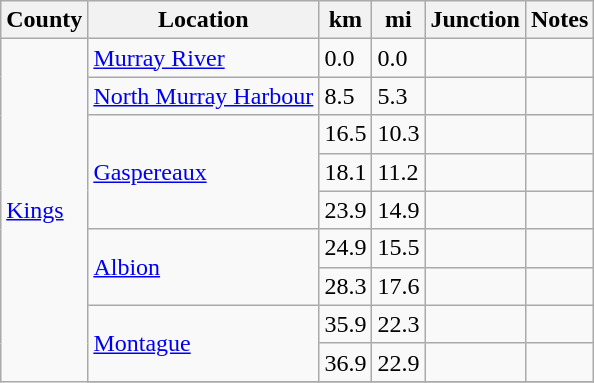<table class="wikitable">
<tr>
<th>County</th>
<th>Location</th>
<th>km</th>
<th>mi</th>
<th>Junction</th>
<th>Notes</th>
</tr>
<tr>
<td rowspan=99><a href='#'>Kings</a></td>
<td><a href='#'>Murray River</a></td>
<td>0.0</td>
<td>0.0</td>
<td></td>
<td></td>
</tr>
<tr>
<td><a href='#'>North Murray Harbour</a></td>
<td>8.5</td>
<td>5.3</td>
<td></td>
<td></td>
</tr>
<tr>
<td rowspan=3><a href='#'>Gaspereaux</a></td>
<td>16.5</td>
<td>10.3</td>
<td></td>
<td></td>
</tr>
<tr>
<td>18.1</td>
<td>11.2</td>
<td></td>
<td></td>
</tr>
<tr>
<td>23.9</td>
<td>14.9</td>
<td></td>
<td></td>
</tr>
<tr>
<td rowspan=2><a href='#'>Albion</a></td>
<td>24.9</td>
<td>15.5</td>
<td></td>
<td></td>
</tr>
<tr>
<td>28.3</td>
<td>17.6</td>
<td></td>
<td></td>
</tr>
<tr>
<td rowspan=2><a href='#'>Montague</a></td>
<td>35.9</td>
<td>22.3</td>
<td></td>
<td></td>
</tr>
<tr>
<td>36.9</td>
<td>22.9</td>
<td></td>
<td></td>
</tr>
<tr>
</tr>
</table>
